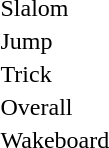<table>
<tr>
<td>Slalom</td>
<td></td>
<td></td>
<td></td>
</tr>
<tr>
<td>Jump</td>
<td></td>
<td></td>
<td></td>
</tr>
<tr>
<td>Trick</td>
<td></td>
<td></td>
<td></td>
</tr>
<tr>
<td>Overall</td>
<td></td>
<td></td>
<td></td>
</tr>
<tr>
<td>Wakeboard</td>
<td></td>
<td></td>
<td></td>
</tr>
<tr>
</tr>
</table>
